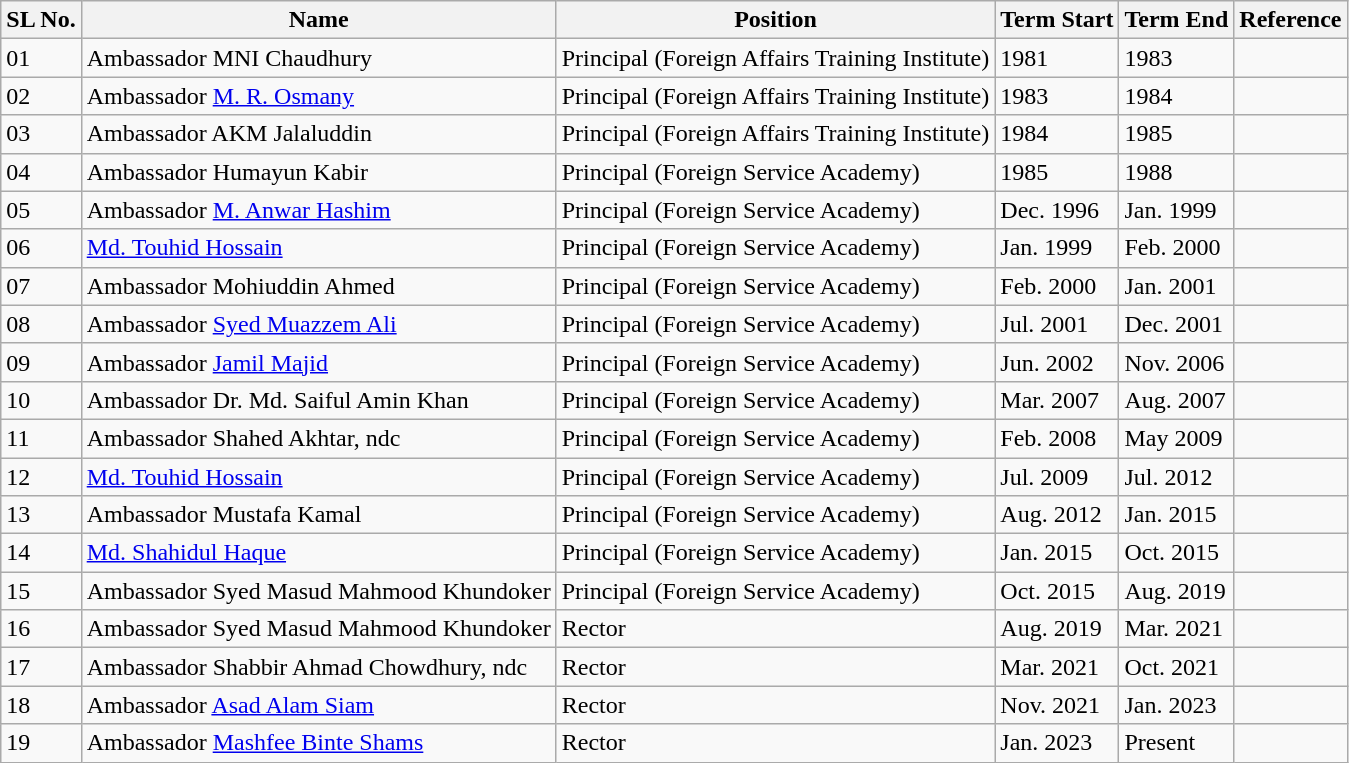<table class="wikitable">
<tr>
<th>SL No.</th>
<th>Name</th>
<th>Position</th>
<th>Term Start</th>
<th>Term End</th>
<th>Reference</th>
</tr>
<tr>
<td>01</td>
<td>Ambassador MNI Chaudhury</td>
<td>Principal (Foreign Affairs Training Institute)</td>
<td>1981</td>
<td>1983</td>
<td></td>
</tr>
<tr>
<td>02</td>
<td>Ambassador <a href='#'>M. R. Osmany</a></td>
<td>Principal (Foreign Affairs Training Institute)</td>
<td>1983</td>
<td>1984</td>
<td></td>
</tr>
<tr>
<td>03</td>
<td>Ambassador AKM Jalaluddin</td>
<td>Principal (Foreign Affairs Training Institute)</td>
<td>1984</td>
<td>1985</td>
<td></td>
</tr>
<tr>
<td>04</td>
<td>Ambassador Humayun Kabir</td>
<td>Principal (Foreign Service Academy)</td>
<td>1985</td>
<td>1988</td>
<td></td>
</tr>
<tr>
<td>05</td>
<td>Ambassador <a href='#'>M. Anwar Hashim</a></td>
<td>Principal (Foreign Service Academy)</td>
<td>Dec. 1996</td>
<td>Jan. 1999</td>
<td></td>
</tr>
<tr>
<td>06</td>
<td><a href='#'>Md. Touhid Hossain</a></td>
<td>Principal (Foreign Service Academy)</td>
<td>Jan. 1999</td>
<td>Feb. 2000</td>
<td></td>
</tr>
<tr>
<td>07</td>
<td>Ambassador Mohiuddin Ahmed</td>
<td>Principal (Foreign Service Academy)</td>
<td>Feb. 2000</td>
<td>Jan. 2001</td>
<td></td>
</tr>
<tr>
<td>08</td>
<td>Ambassador <a href='#'>Syed Muazzem Ali</a></td>
<td>Principal (Foreign Service Academy)</td>
<td>Jul. 2001</td>
<td>Dec. 2001</td>
<td></td>
</tr>
<tr>
<td>09</td>
<td>Ambassador <a href='#'>Jamil Majid</a></td>
<td>Principal (Foreign Service Academy)</td>
<td>Jun. 2002</td>
<td>Nov. 2006</td>
<td></td>
</tr>
<tr>
<td>10</td>
<td>Ambassador Dr. Md. Saiful Amin Khan</td>
<td>Principal (Foreign Service Academy)</td>
<td>Mar. 2007</td>
<td>Aug. 2007</td>
<td></td>
</tr>
<tr>
<td>11</td>
<td>Ambassador Shahed Akhtar, ndc</td>
<td>Principal (Foreign Service Academy)</td>
<td>Feb. 2008</td>
<td>May 2009</td>
<td></td>
</tr>
<tr>
<td>12</td>
<td><a href='#'>Md. Touhid Hossain</a></td>
<td>Principal (Foreign Service Academy)</td>
<td>Jul. 2009</td>
<td>Jul. 2012</td>
<td></td>
</tr>
<tr>
<td>13</td>
<td>Ambassador Mustafa Kamal</td>
<td>Principal (Foreign Service Academy)</td>
<td>Aug. 2012</td>
<td>Jan. 2015</td>
<td></td>
</tr>
<tr>
<td>14</td>
<td><a href='#'>Md. Shahidul Haque</a></td>
<td>Principal (Foreign Service Academy)</td>
<td>Jan. 2015</td>
<td>Oct. 2015</td>
<td></td>
</tr>
<tr>
<td>15</td>
<td>Ambassador Syed Masud Mahmood Khundoker</td>
<td>Principal (Foreign Service Academy)</td>
<td>Oct. 2015</td>
<td>Aug. 2019</td>
<td></td>
</tr>
<tr>
<td>16</td>
<td>Ambassador Syed Masud Mahmood Khundoker</td>
<td>Rector</td>
<td>Aug. 2019</td>
<td>Mar. 2021</td>
<td></td>
</tr>
<tr>
<td>17</td>
<td>Ambassador Shabbir Ahmad Chowdhury, ndc</td>
<td>Rector</td>
<td>Mar. 2021</td>
<td>Oct. 2021</td>
<td></td>
</tr>
<tr>
<td>18</td>
<td>Ambassador <a href='#'>Asad Alam Siam</a></td>
<td>Rector</td>
<td>Nov. 2021</td>
<td>Jan. 2023</td>
<td></td>
</tr>
<tr>
<td>19</td>
<td>Ambassador <a href='#'>Mashfee Binte Shams</a></td>
<td>Rector</td>
<td>Jan. 2023</td>
<td>Present</td>
<td></td>
</tr>
</table>
